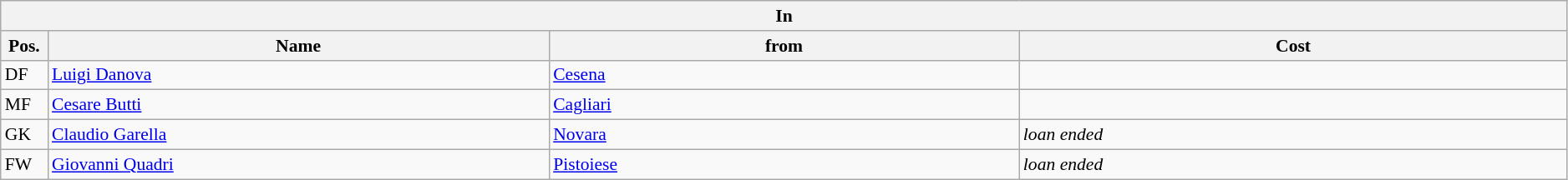<table class="wikitable" style="font-size:90%;width:99%;">
<tr>
<th colspan="4">In</th>
</tr>
<tr>
<th width=3%>Pos.</th>
<th width=32%>Name</th>
<th width=30%>from</th>
<th width=35%>Cost</th>
</tr>
<tr>
<td>DF</td>
<td><a href='#'>Luigi Danova</a></td>
<td><a href='#'>Cesena</a></td>
<td></td>
</tr>
<tr>
<td>MF</td>
<td><a href='#'>Cesare Butti</a></td>
<td><a href='#'>Cagliari</a></td>
<td></td>
</tr>
<tr>
<td>GK</td>
<td><a href='#'>Claudio Garella</a></td>
<td><a href='#'>Novara</a></td>
<td><em>loan ended</em></td>
</tr>
<tr>
<td>FW</td>
<td><a href='#'>Giovanni Quadri</a></td>
<td><a href='#'>Pistoiese</a></td>
<td><em>loan ended</em></td>
</tr>
</table>
